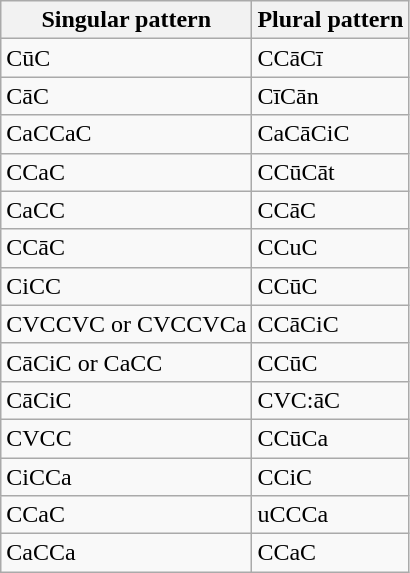<table class="wikitable">
<tr>
<th>Singular pattern</th>
<th>Plural pattern</th>
</tr>
<tr>
<td>CūC</td>
<td>CCāCī</td>
</tr>
<tr>
<td>CāC</td>
<td>CīCān</td>
</tr>
<tr>
<td>CaCCaC</td>
<td>CaCāCiC</td>
</tr>
<tr>
<td>CCaC</td>
<td>CCūCāt</td>
</tr>
<tr>
<td>CaCC</td>
<td>CCāC</td>
</tr>
<tr>
<td>CCāC</td>
<td>CCuC</td>
</tr>
<tr>
<td>CiCC</td>
<td>CCūC</td>
</tr>
<tr>
<td>CVCCVC or CVCCVCa</td>
<td>CCāCiC</td>
</tr>
<tr>
<td>CāCiC or CaCC</td>
<td>CCūC</td>
</tr>
<tr>
<td>CāCiC</td>
<td>CVC:āC</td>
</tr>
<tr>
<td>CVCC</td>
<td>CCūCa</td>
</tr>
<tr>
<td>CiCCa</td>
<td>CCiC</td>
</tr>
<tr>
<td>CCaC</td>
<td>uCCCa</td>
</tr>
<tr>
<td>CaCCa</td>
<td>CCaC</td>
</tr>
</table>
